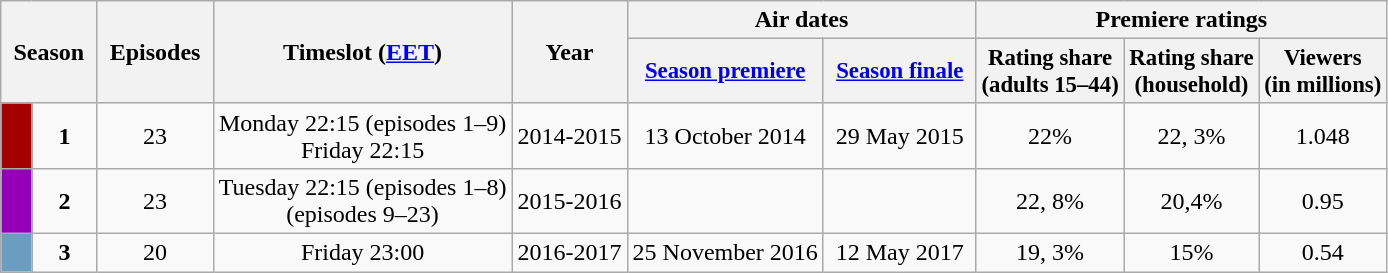<table class="wikitable" style="text-align: center;">
<tr>
<th style="padding: 0 8px;" colspan="2" rowspan="2">Season</th>
<th style="padding: 0 8px;" rowspan="2">Episodes</th>
<th rowspan="2">Timeslot (<a href='#'>EET</a>)</th>
<th rowspan="2">Year</th>
<th colspan="2">Air dates</th>
<th colspan="3">Premiere ratings</th>
</tr>
<tr style="font-size:95%;">
<th><a href='#'>Season premiere</a></th>
<th style="padding: 0 8px;"><a href='#'>Season finale</a></th>
<th>Rating share<br>(adults 15–44)</th>
<th>Rating share<br>(household)</th>
<th>Viewers<br>(in millions)</th>
</tr>
<tr>
<td style="background: #A40000;"></td>
<td><strong>1</strong></td>
<td>23</td>
<td>Monday 22:15 (episodes 1–9)<br>Friday 22:15 </td>
<td>2014-2015</td>
<td>13 October 2014</td>
<td>29 May 2015</td>
<td>22%</td>
<td>22, 3%</td>
<td>1.048</td>
</tr>
<tr>
<td style="background: #9300B8"></td>
<td><strong>2</strong></td>
<td>23</td>
<td>Tuesday 22:15 (episodes 1–8)<br>  (episodes 9–23)</td>
<td>2015-2016</td>
<td></td>
<td></td>
<td>22, 8%</td>
<td>20,4%</td>
<td>0.95</td>
</tr>
<tr>
<td style="background: #6A9DC0"></td>
<td><strong>3</strong></td>
<td>20</td>
<td>Friday 23:00</td>
<td>2016-2017</td>
<td>25 November 2016</td>
<td>12 May 2017</td>
<td>19, 3%</td>
<td>15%</td>
<td>0.54</td>
</tr>
</table>
